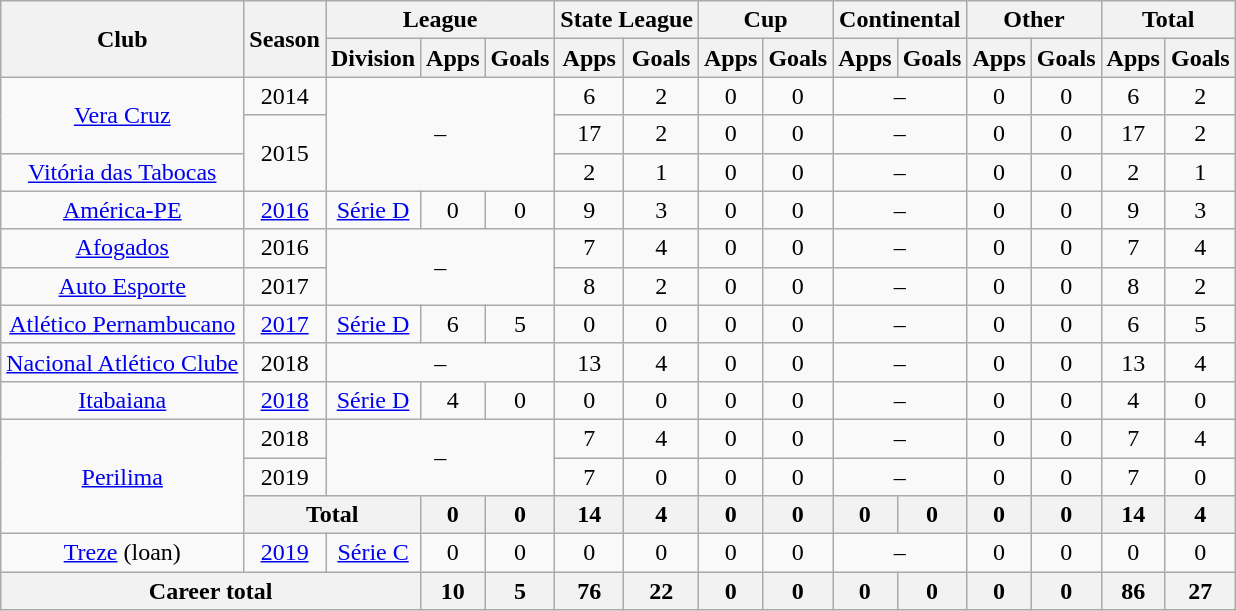<table class="wikitable" style="text-align: center">
<tr>
<th rowspan="2">Club</th>
<th rowspan="2">Season</th>
<th colspan="3">League</th>
<th colspan="2">State League</th>
<th colspan="2">Cup</th>
<th colspan="2">Continental</th>
<th colspan="2">Other</th>
<th colspan="2">Total</th>
</tr>
<tr>
<th>Division</th>
<th>Apps</th>
<th>Goals</th>
<th>Apps</th>
<th>Goals</th>
<th>Apps</th>
<th>Goals</th>
<th>Apps</th>
<th>Goals</th>
<th>Apps</th>
<th>Goals</th>
<th>Apps</th>
<th>Goals</th>
</tr>
<tr>
<td rowspan="2"><a href='#'>Vera Cruz</a></td>
<td>2014</td>
<td rowspan="3" colspan="3">–</td>
<td>6</td>
<td>2</td>
<td>0</td>
<td>0</td>
<td colspan="2">–</td>
<td>0</td>
<td>0</td>
<td>6</td>
<td>2</td>
</tr>
<tr>
<td rowspan="2">2015</td>
<td>17</td>
<td>2</td>
<td>0</td>
<td>0</td>
<td colspan="2">–</td>
<td>0</td>
<td>0</td>
<td>17</td>
<td>2</td>
</tr>
<tr>
<td><a href='#'>Vitória das Tabocas</a></td>
<td>2</td>
<td>1</td>
<td>0</td>
<td>0</td>
<td colspan="2">–</td>
<td>0</td>
<td>0</td>
<td>2</td>
<td>1</td>
</tr>
<tr>
<td><a href='#'>América-PE</a></td>
<td><a href='#'>2016</a></td>
<td><a href='#'>Série D</a></td>
<td>0</td>
<td>0</td>
<td>9</td>
<td>3</td>
<td>0</td>
<td>0</td>
<td colspan="2">–</td>
<td>0</td>
<td>0</td>
<td>9</td>
<td>3</td>
</tr>
<tr>
<td><a href='#'>Afogados</a></td>
<td>2016</td>
<td rowspan="2" colspan="3">–</td>
<td>7</td>
<td>4</td>
<td>0</td>
<td>0</td>
<td colspan="2">–</td>
<td>0</td>
<td>0</td>
<td>7</td>
<td>4</td>
</tr>
<tr>
<td><a href='#'>Auto Esporte</a></td>
<td>2017</td>
<td>8</td>
<td>2</td>
<td>0</td>
<td>0</td>
<td colspan="2">–</td>
<td>0</td>
<td>0</td>
<td>8</td>
<td>2</td>
</tr>
<tr>
<td><a href='#'>Atlético Pernambucano</a></td>
<td><a href='#'>2017</a></td>
<td><a href='#'>Série D</a></td>
<td>6</td>
<td>5</td>
<td>0</td>
<td>0</td>
<td>0</td>
<td>0</td>
<td colspan="2">–</td>
<td>0</td>
<td>0</td>
<td>6</td>
<td>5</td>
</tr>
<tr>
<td><a href='#'>Nacional Atlético Clube</a></td>
<td>2018</td>
<td colspan="3">–</td>
<td>13</td>
<td>4</td>
<td>0</td>
<td>0</td>
<td colspan="2">–</td>
<td>0</td>
<td>0</td>
<td>13</td>
<td>4</td>
</tr>
<tr>
<td><a href='#'>Itabaiana</a></td>
<td><a href='#'>2018</a></td>
<td><a href='#'>Série D</a></td>
<td>4</td>
<td>0</td>
<td>0</td>
<td>0</td>
<td>0</td>
<td>0</td>
<td colspan="2">–</td>
<td>0</td>
<td>0</td>
<td>4</td>
<td>0</td>
</tr>
<tr>
<td rowspan="3"><a href='#'>Perilima</a></td>
<td>2018</td>
<td colspan="3" rowspan="2">–</td>
<td>7</td>
<td>4</td>
<td>0</td>
<td>0</td>
<td colspan="2">–</td>
<td>0</td>
<td>0</td>
<td>7</td>
<td>4</td>
</tr>
<tr>
<td>2019</td>
<td>7</td>
<td>0</td>
<td>0</td>
<td>0</td>
<td colspan="2">–</td>
<td>0</td>
<td>0</td>
<td>7</td>
<td>0</td>
</tr>
<tr>
<th colspan="2"><strong>Total</strong></th>
<th>0</th>
<th>0</th>
<th>14</th>
<th>4</th>
<th>0</th>
<th>0</th>
<th>0</th>
<th>0</th>
<th>0</th>
<th>0</th>
<th>14</th>
<th>4</th>
</tr>
<tr>
<td><a href='#'>Treze</a> (loan)</td>
<td><a href='#'>2019</a></td>
<td><a href='#'>Série C</a></td>
<td>0</td>
<td>0</td>
<td>0</td>
<td>0</td>
<td>0</td>
<td>0</td>
<td colspan="2">–</td>
<td>0</td>
<td>0</td>
<td>0</td>
<td>0</td>
</tr>
<tr>
<th colspan="3"><strong>Career total</strong></th>
<th>10</th>
<th>5</th>
<th>76</th>
<th>22</th>
<th>0</th>
<th>0</th>
<th>0</th>
<th>0</th>
<th>0</th>
<th>0</th>
<th>86</th>
<th>27</th>
</tr>
</table>
